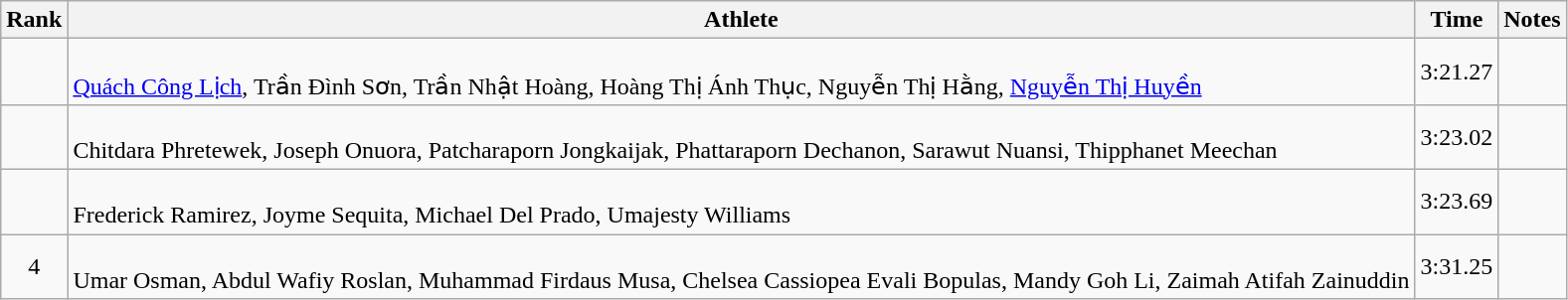<table class="wikitable sortable" style="text-align:center">
<tr>
<th>Rank</th>
<th>Athlete</th>
<th>Time</th>
<th>Notes</th>
</tr>
<tr>
<td></td>
<td align=left><br> <a href='#'>Quách Công Lịch</a>, Trần Đình Sơn, Trần Nhật Hoàng, Hoàng Thị Ánh Thục, Nguyễn Thị Hằng, <a href='#'>Nguyễn Thị Huyền</a></td>
<td>3:21.27</td>
<td></td>
</tr>
<tr>
<td></td>
<td align=left><br> Chitdara Phretewek, Joseph Onuora, Patcharaporn Jongkaijak, Phattaraporn Dechanon, Sarawut Nuansi, Thipphanet Meechan</td>
<td>3:23.02</td>
<td></td>
</tr>
<tr>
<td></td>
<td align=left><br> Frederick Ramirez, Joyme Sequita, Michael Del Prado, Umajesty Williams</td>
<td>3:23.69</td>
<td></td>
</tr>
<tr>
<td>4</td>
<td align=left><br> Umar Osman, Abdul Wafiy Roslan, Muhammad Firdaus Musa, Chelsea Cassiopea Evali Bopulas, Mandy Goh Li, Zaimah Atifah Zainuddin</td>
<td>3:31.25</td>
<td></td>
</tr>
</table>
